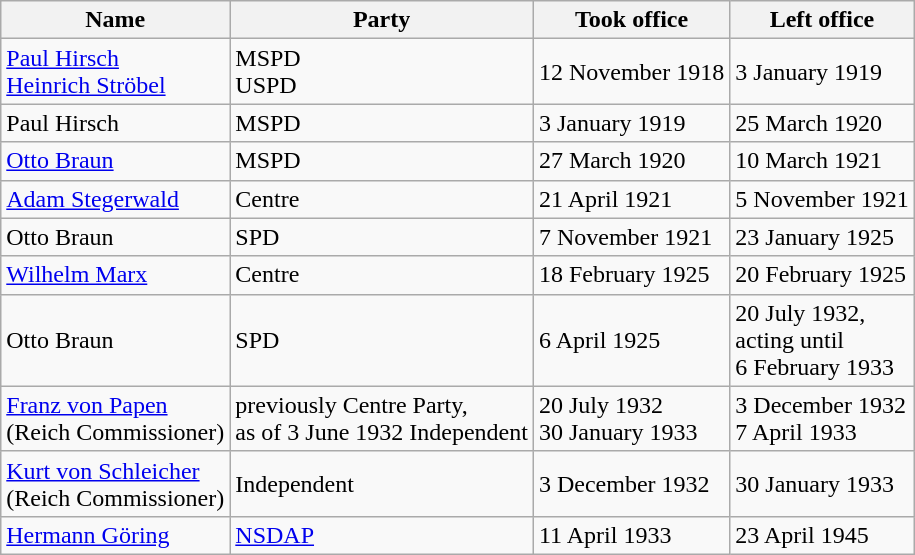<table class="wikitable floatright">
<tr>
<th>Name</th>
<th>Party</th>
<th>Took office</th>
<th>Left office</th>
</tr>
<tr>
<td><a href='#'>Paul Hirsch</a><br><a href='#'>Heinrich Ströbel</a></td>
<td>MSPD<br>USPD</td>
<td>12 November 1918</td>
<td>3 January 1919</td>
</tr>
<tr>
<td>Paul Hirsch</td>
<td>MSPD</td>
<td>3 January 1919</td>
<td>25 March 1920</td>
</tr>
<tr>
<td><a href='#'>Otto Braun</a></td>
<td>MSPD</td>
<td>27 March 1920</td>
<td>10 March 1921</td>
</tr>
<tr>
<td><a href='#'>Adam Stegerwald</a></td>
<td>Centre</td>
<td>21 April 1921</td>
<td>5 November 1921</td>
</tr>
<tr>
<td>Otto Braun</td>
<td>SPD</td>
<td>7 November 1921</td>
<td>23 January 1925</td>
</tr>
<tr>
<td><a href='#'>Wilhelm Marx</a></td>
<td>Centre</td>
<td>18 February 1925</td>
<td>20 February 1925</td>
</tr>
<tr>
<td>Otto Braun</td>
<td>SPD</td>
<td>6 April 1925</td>
<td>20 July 1932,<br>acting until<br>6 February 1933</td>
</tr>
<tr>
<td><a href='#'>Franz von Papen</a><br>(Reich Commissioner)</td>
<td>previously Centre Party,<br>as of 3 June 1932 Independent</td>
<td>20 July 1932<br>30 January 1933</td>
<td>3 December 1932<br>7 April 1933</td>
</tr>
<tr>
<td><a href='#'>Kurt von Schleicher</a><br>(Reich Commissioner)</td>
<td>Independent</td>
<td>3 December 1932</td>
<td>30 January 1933</td>
</tr>
<tr>
<td><a href='#'>Hermann Göring</a></td>
<td><a href='#'>NSDAP</a></td>
<td>11 April 1933</td>
<td>23 April 1945</td>
</tr>
</table>
